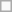<table class=wikitable>
<tr>
<td> </td>
</tr>
</table>
